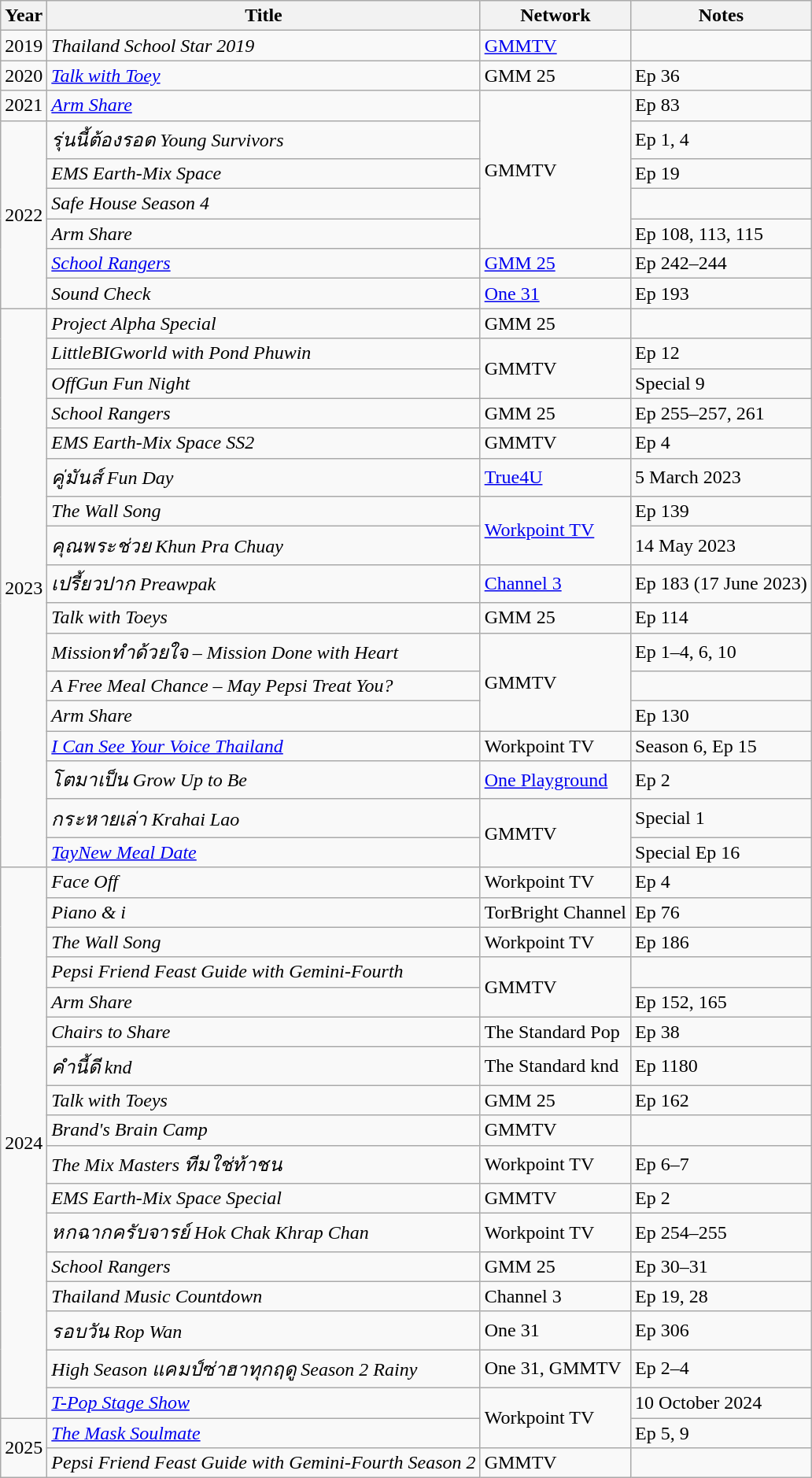<table class="wikitable sortable">
<tr>
<th scope="col">Year</th>
<th scope="col">Title</th>
<th scope="col">Network</th>
<th scope="col" class="unsortable">Notes</th>
</tr>
<tr>
<td>2019</td>
<td><em>Thailand School Star 2019</em></td>
<td><a href='#'>GMMTV</a></td>
<td></td>
</tr>
<tr>
<td>2020</td>
<td><em><a href='#'>Talk with Toey</a></em></td>
<td>GMM 25</td>
<td>Ep 36</td>
</tr>
<tr>
<td>2021</td>
<td><em><a href='#'>Arm Share</a></em></td>
<td rowspan="5">GMMTV</td>
<td>Ep 83</td>
</tr>
<tr>
<td rowspan="6">2022</td>
<td><em>รุ่นนี้ต้องรอด Young Survivors</em></td>
<td>Ep 1, 4</td>
</tr>
<tr>
<td><em>EMS Earth-Mix Space</em></td>
<td>Ep 19</td>
</tr>
<tr>
<td><em>Safe House Season 4</em></td>
<td></td>
</tr>
<tr>
<td><em>Arm Share</em></td>
<td>Ep 108, 113, 115</td>
</tr>
<tr>
<td><em><a href='#'>School Rangers</a></em></td>
<td><a href='#'>GMM 25</a></td>
<td>Ep 242–244</td>
</tr>
<tr>
<td><em>Sound Check</em></td>
<td><a href='#'>One 31</a></td>
<td>Ep 193</td>
</tr>
<tr>
<td rowspan="17">2023</td>
<td><em>Project Alpha Special</em></td>
<td>GMM 25</td>
<td></td>
</tr>
<tr>
<td><em>LittleBIGworld with Pond Phuwin</em></td>
<td rowspan="2">GMMTV</td>
<td>Ep 12</td>
</tr>
<tr>
<td><em>OffGun Fun Night</em></td>
<td>Special 9</td>
</tr>
<tr>
<td><em>School Rangers</em></td>
<td>GMM 25</td>
<td>Ep 255–257, 261</td>
</tr>
<tr>
<td><em>EMS Earth-Mix Space SS2</em></td>
<td>GMMTV</td>
<td>Ep 4</td>
</tr>
<tr>
<td><em>คู่มันส์ Fun Day</em></td>
<td><a href='#'>True4U</a></td>
<td>5 March 2023</td>
</tr>
<tr>
<td><em>The Wall Song</em></td>
<td rowspan="2"><a href='#'>Workpoint TV</a></td>
<td>Ep 139</td>
</tr>
<tr>
<td><em>คุณพระช่วย Khun Pra Chuay</em></td>
<td>14 May 2023</td>
</tr>
<tr>
<td><em>เปรี้ยวปาก Preawpak</em></td>
<td><a href='#'>Channel 3</a></td>
<td>Ep 183 (17 June 2023)</td>
</tr>
<tr>
<td><em>Talk with Toeys</em></td>
<td>GMM 25</td>
<td>Ep 114</td>
</tr>
<tr>
<td><em>Missionทำด้วยใจ – Mission Done with Heart</em></td>
<td rowspan="3">GMMTV</td>
<td>Ep 1–4, 6, 10</td>
</tr>
<tr>
<td><em>A Free Meal Chance – May Pepsi Treat You?</em></td>
<td></td>
</tr>
<tr>
<td><em>Arm Share</em></td>
<td>Ep 130</td>
</tr>
<tr>
<td><em><a href='#'>I Can See Your Voice Thailand</a></em></td>
<td>Workpoint TV</td>
<td>Season 6, Ep 15</td>
</tr>
<tr>
<td><em>โตมาเป็น Grow Up to Be</em></td>
<td><a href='#'>One Playground</a></td>
<td>Ep 2</td>
</tr>
<tr>
<td><em>กระหายเล่า Krahai Lao</em></td>
<td rowspan="2">GMMTV</td>
<td>Special 1</td>
</tr>
<tr>
<td><em><a href='#'>TayNew Meal Date</a></em></td>
<td>Special Ep 16</td>
</tr>
<tr>
<td rowspan="17">2024</td>
<td><em>Face Off</em></td>
<td>Workpoint TV</td>
<td>Ep 4</td>
</tr>
<tr>
<td><em>Piano & i</em></td>
<td>TorBright Channel</td>
<td>Ep 76</td>
</tr>
<tr>
<td><em>The Wall Song</em></td>
<td>Workpoint TV</td>
<td>Ep 186</td>
</tr>
<tr>
<td><em>Pepsi Friend Feast Guide with Gemini-Fourth</em></td>
<td rowspan="2">GMMTV</td>
<td></td>
</tr>
<tr>
<td><em>Arm Share</em></td>
<td>Ep 152, 165</td>
</tr>
<tr>
<td><em>Chairs to Share</em></td>
<td>The Standard Pop</td>
<td>Ep 38</td>
</tr>
<tr>
<td><em>คำนี้ดี knd</em></td>
<td>The Standard knd</td>
<td>Ep 1180</td>
</tr>
<tr>
<td><em>Talk with Toeys</em></td>
<td>GMM 25</td>
<td>Ep 162</td>
</tr>
<tr>
<td><em>Brand's Brain Camp</em></td>
<td>GMMTV</td>
<td></td>
</tr>
<tr>
<td><em>The Mix Masters ทีมใช่ท้าชน</em></td>
<td>Workpoint TV</td>
<td>Ep 6–7</td>
</tr>
<tr>
<td><em>EMS Earth-Mix Space Special</em></td>
<td>GMMTV</td>
<td>Ep 2</td>
</tr>
<tr>
<td><em>หกฉากครับจารย์ Hok Chak Khrap Chan</em></td>
<td>Workpoint TV</td>
<td>Ep 254–255</td>
</tr>
<tr>
<td><em>School Rangers</em></td>
<td>GMM 25</td>
<td>Ep 30–31</td>
</tr>
<tr>
<td><em>Thailand Music Countdown</em></td>
<td>Channel 3</td>
<td>Ep 19, 28</td>
</tr>
<tr>
<td><em>รอบวัน Rop Wan</em></td>
<td>One 31</td>
<td>Ep 306</td>
</tr>
<tr>
<td><em>High Season แคมป์ซ่าฮาทุกฤดู Season 2 Rainy</em></td>
<td>One 31, GMMTV</td>
<td>Ep 2–4</td>
</tr>
<tr>
<td><em><a href='#'>T-Pop Stage Show</a></em></td>
<td rowspan="2">Workpoint TV</td>
<td>10 October 2024</td>
</tr>
<tr>
<td rowspan="2">2025</td>
<td><em><a href='#'>The Mask Soulmate</a></em></td>
<td>Ep 5, 9</td>
</tr>
<tr>
<td><em>Pepsi Friend Feast Guide with Gemini-Fourth Season 2</em></td>
<td>GMMTV</td>
<td></td>
</tr>
</table>
